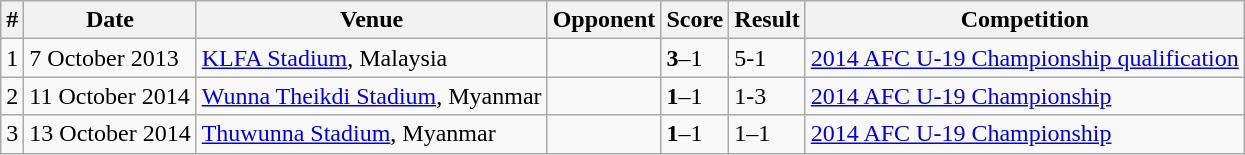<table class="wikitable">
<tr>
<th>#</th>
<th>Date</th>
<th>Venue</th>
<th>Opponent</th>
<th>Score</th>
<th>Result</th>
<th>Competition</th>
</tr>
<tr>
<td>1</td>
<td>7 October 2013</td>
<td><a href='#'>KLFA Stadium</a>, Malaysia</td>
<td></td>
<td><strong>3</strong>–1</td>
<td>5-1</td>
<td><a href='#'>2014 AFC U-19 Championship qualification</a></td>
</tr>
<tr>
<td>2</td>
<td>11 October 2014</td>
<td><a href='#'>Wunna Theikdi Stadium</a>, Myanmar</td>
<td></td>
<td><strong>1</strong>–1</td>
<td>1-3</td>
<td><a href='#'>2014 AFC U-19 Championship</a></td>
</tr>
<tr>
<td>3</td>
<td>13 October 2014</td>
<td><a href='#'>Thuwunna Stadium</a>, Myanmar</td>
<td></td>
<td><strong>1</strong>–1</td>
<td>1–1</td>
<td><a href='#'>2014 AFC U-19 Championship</a></td>
</tr>
</table>
